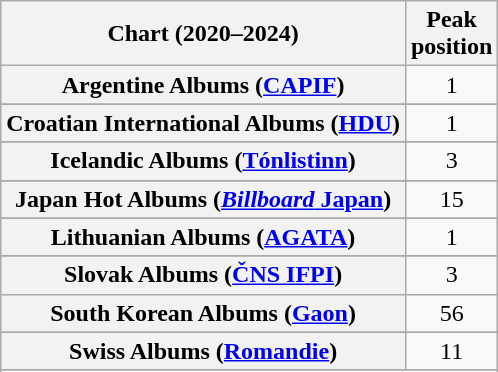<table class="wikitable sortable plainrowheaders" style="text-align:center">
<tr>
<th scope="col">Chart (2020–2024)</th>
<th scope="col">Peak<br>position</th>
</tr>
<tr>
<th scope="row">Argentine Albums (<a href='#'>CAPIF</a>)</th>
<td>1</td>
</tr>
<tr>
</tr>
<tr>
</tr>
<tr>
</tr>
<tr>
</tr>
<tr>
</tr>
<tr>
<th scope="row">Croatian International Albums (<a href='#'>HDU</a>)</th>
<td>1</td>
</tr>
<tr>
</tr>
<tr>
</tr>
<tr>
</tr>
<tr>
</tr>
<tr>
</tr>
<tr>
</tr>
<tr>
</tr>
<tr>
</tr>
<tr>
<th scope="row">Icelandic Albums (<a href='#'>Tónlistinn</a>)</th>
<td>3</td>
</tr>
<tr>
</tr>
<tr>
</tr>
<tr>
<th scope="row">Japan Hot Albums (<a href='#'><em>Billboard</em> Japan</a>)</th>
<td>15</td>
</tr>
<tr>
</tr>
<tr>
<th scope="row">Lithuanian Albums (<a href='#'>AGATA</a>)</th>
<td>1</td>
</tr>
<tr>
</tr>
<tr>
</tr>
<tr>
</tr>
<tr>
</tr>
<tr>
</tr>
<tr>
<th scope="row">Slovak Albums (<a href='#'>ČNS IFPI</a>)</th>
<td>3</td>
</tr>
<tr>
<th scope="row">South Korean Albums (<a href='#'>Gaon</a>)</th>
<td>56</td>
</tr>
<tr>
</tr>
<tr>
</tr>
<tr>
</tr>
<tr>
<th scope="row">Swiss Albums (<a href='#'>Romandie</a>)</th>
<td>11</td>
</tr>
<tr>
</tr>
<tr>
</tr>
</table>
